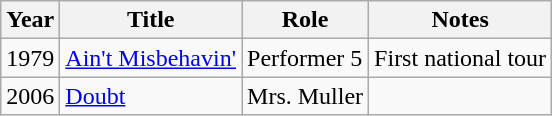<table class="wikitable">
<tr>
<th>Year</th>
<th>Title</th>
<th>Role</th>
<th>Notes</th>
</tr>
<tr>
<td>1979</td>
<td><a href='#'>Ain't Misbehavin'</a></td>
<td>Performer 5</td>
<td>First national tour</td>
</tr>
<tr>
<td>2006</td>
<td><a href='#'>Doubt</a></td>
<td>Mrs. Muller</td>
<td></td>
</tr>
</table>
